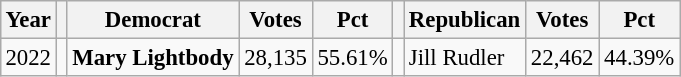<table class="wikitable" style="margin:0.5em ; font-size:95%">
<tr>
<th>Year</th>
<th></th>
<th>Democrat</th>
<th>Votes</th>
<th>Pct</th>
<th></th>
<th>Republican</th>
<th>Votes</th>
<th>Pct</th>
</tr>
<tr>
<td>2022</td>
<td></td>
<td><strong>Mary Lightbody</strong></td>
<td>28,135</td>
<td>55.61%</td>
<td></td>
<td>Jill Rudler</td>
<td>22,462</td>
<td>44.39%</td>
</tr>
</table>
